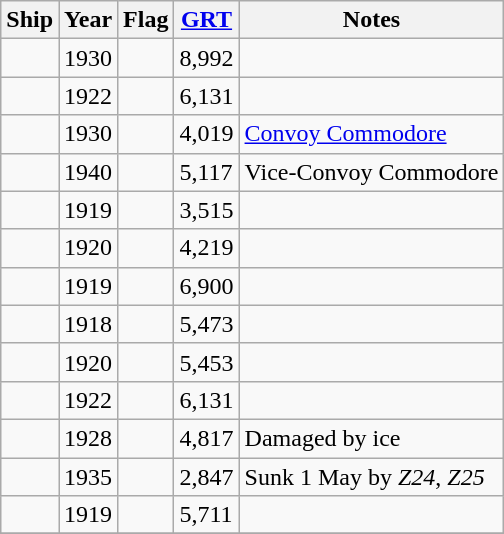<table class="wikitable sortable">
<tr>
<th>Ship</th>
<th>Year</th>
<th>Flag</th>
<th><a href='#'>GRT</a></th>
<th>Notes</th>
</tr>
<tr>
<td></td>
<td>1930</td>
<td></td>
<td>8,992</td>
<td></td>
</tr>
<tr>
<td></td>
<td>1922</td>
<td></td>
<td>6,131</td>
<td></td>
</tr>
<tr>
<td></td>
<td>1930</td>
<td></td>
<td>4,019</td>
<td><a href='#'>Convoy Commodore</a></td>
</tr>
<tr>
<td></td>
<td>1940</td>
<td></td>
<td>5,117</td>
<td>Vice-Convoy Commodore</td>
</tr>
<tr>
<td></td>
<td>1919</td>
<td></td>
<td>3,515</td>
<td></td>
</tr>
<tr>
<td></td>
<td>1920</td>
<td></td>
<td>4,219</td>
<td></td>
</tr>
<tr>
<td></td>
<td>1919</td>
<td></td>
<td>6,900</td>
<td></td>
</tr>
<tr>
<td></td>
<td>1918</td>
<td></td>
<td>5,473</td>
<td></td>
</tr>
<tr>
<td></td>
<td>1920</td>
<td></td>
<td>5,453</td>
<td></td>
</tr>
<tr>
<td></td>
<td>1922</td>
<td></td>
<td>6,131</td>
<td></td>
</tr>
<tr>
<td></td>
<td>1928</td>
<td></td>
<td>4,817</td>
<td>Damaged by ice</td>
</tr>
<tr>
<td></td>
<td>1935</td>
<td></td>
<td>2,847</td>
<td>Sunk 1 May by <em>Z24</em>, <em>Z25</em></td>
</tr>
<tr>
<td></td>
<td>1919</td>
<td></td>
<td>5,711</td>
<td></td>
</tr>
<tr>
</tr>
</table>
